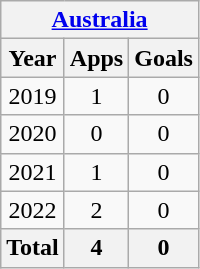<table class="wikitable" style="text-align:center">
<tr>
<th colspan=3><a href='#'>Australia</a></th>
</tr>
<tr>
<th>Year</th>
<th>Apps</th>
<th>Goals</th>
</tr>
<tr>
<td>2019</td>
<td>1</td>
<td>0</td>
</tr>
<tr>
<td>2020</td>
<td>0</td>
<td>0</td>
</tr>
<tr>
<td>2021</td>
<td>1</td>
<td>0</td>
</tr>
<tr>
<td>2022</td>
<td>2</td>
<td>0</td>
</tr>
<tr>
<th>Total</th>
<th>4</th>
<th>0</th>
</tr>
</table>
